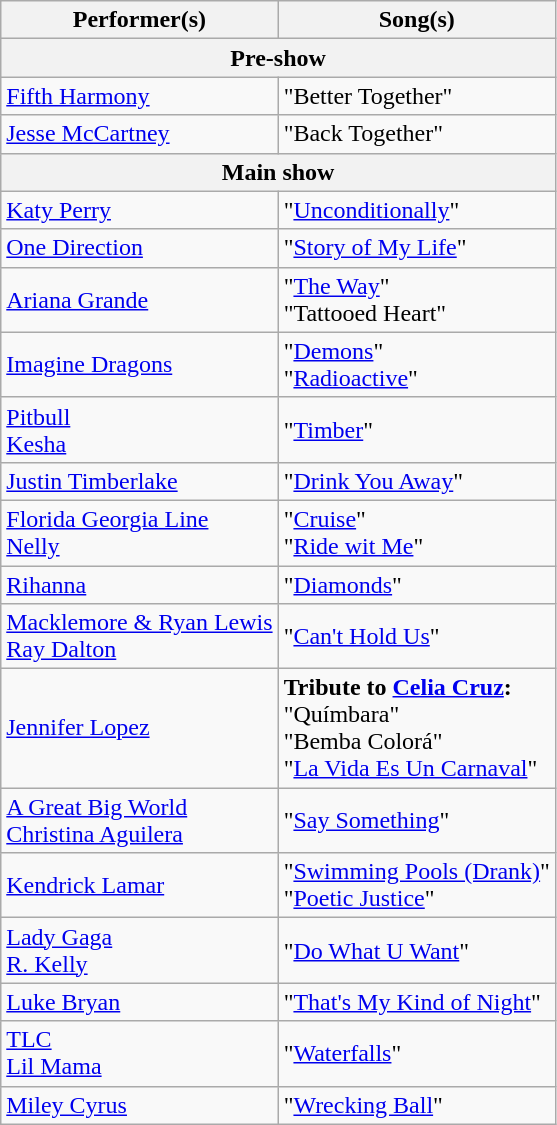<table class="wikitable">
<tr>
<th>Performer(s)</th>
<th>Song(s)</th>
</tr>
<tr>
<th colspan="2">Pre-show</th>
</tr>
<tr>
<td><a href='#'>Fifth Harmony</a></td>
<td>"Better Together"</td>
</tr>
<tr>
<td><a href='#'>Jesse McCartney</a></td>
<td>"Back Together"</td>
</tr>
<tr>
<th colspan="2">Main show</th>
</tr>
<tr>
<td><a href='#'>Katy Perry</a></td>
<td>"<a href='#'>Unconditionally</a>"</td>
</tr>
<tr>
<td><a href='#'>One Direction</a></td>
<td>"<a href='#'>Story of My Life</a>"</td>
</tr>
<tr>
<td><a href='#'>Ariana Grande</a></td>
<td>"<a href='#'>The Way</a>" <br>"Tattooed Heart"</td>
</tr>
<tr>
<td><a href='#'>Imagine Dragons</a></td>
<td>"<a href='#'>Demons</a>"<br>"<a href='#'>Radioactive</a>"</td>
</tr>
<tr>
<td><a href='#'>Pitbull</a><br><a href='#'>Kesha</a></td>
<td>"<a href='#'>Timber</a>"</td>
</tr>
<tr>
<td><a href='#'>Justin Timberlake</a></td>
<td>"<a href='#'>Drink You Away</a>"</td>
</tr>
<tr>
<td><a href='#'>Florida Georgia Line</a><br><a href='#'>Nelly</a></td>
<td>"<a href='#'>Cruise</a>"<br>"<a href='#'>Ride wit Me</a>"</td>
</tr>
<tr>
<td><a href='#'>Rihanna</a></td>
<td>"<a href='#'>Diamonds</a>"</td>
</tr>
<tr>
<td><a href='#'>Macklemore & Ryan Lewis</a><br><a href='#'>Ray Dalton</a></td>
<td>"<a href='#'>Can't Hold Us</a>"</td>
</tr>
<tr>
<td><a href='#'>Jennifer Lopez</a></td>
<td><strong>Tribute to <a href='#'>Celia Cruz</a>:</strong><br>"Químbara"<br>"Bemba Colorá"<br>"<a href='#'>La Vida Es Un Carnaval</a>"</td>
</tr>
<tr>
<td><a href='#'>A Great Big World</a><br><a href='#'>Christina Aguilera</a></td>
<td>"<a href='#'>Say Something</a>"</td>
</tr>
<tr>
<td><a href='#'>Kendrick Lamar</a></td>
<td>"<a href='#'>Swimming Pools (Drank)</a>"<br>"<a href='#'>Poetic Justice</a>"</td>
</tr>
<tr>
<td><a href='#'>Lady Gaga</a><br><a href='#'>R. Kelly</a></td>
<td>"<a href='#'>Do What U Want</a>"</td>
</tr>
<tr>
<td><a href='#'>Luke Bryan</a></td>
<td>"<a href='#'>That's My Kind of Night</a>"</td>
</tr>
<tr>
<td><a href='#'>TLC</a><br><a href='#'>Lil Mama</a></td>
<td>"<a href='#'>Waterfalls</a>"</td>
</tr>
<tr>
<td><a href='#'>Miley Cyrus</a></td>
<td>"<a href='#'>Wrecking Ball</a>"</td>
</tr>
</table>
